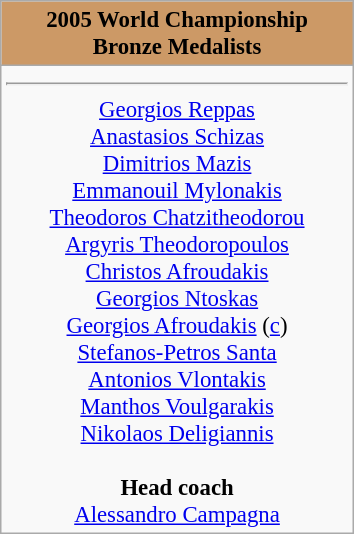<table class="wikitable" style="font-size:95%; text-align:center;">
<tr>
<td style="width: 15em" bgcolor="CC9966"><strong>2005 World Championship<br>Bronze Medalists</strong></td>
</tr>
<tr valign="top">
<td><strong></strong><hr><a href='#'>Georgios Reppas</a><br><a href='#'>Anastasios Schizas</a><br><a href='#'>Dimitrios Mazis</a><br><a href='#'>Emmanouil Mylonakis</a><br><a href='#'>Theodoros Chatzitheodorou</a><br><a href='#'>Argyris Theodoropoulos</a><br><a href='#'>Christos Afroudakis</a><br><a href='#'>Georgios Ntoskas</a><br><a href='#'>Georgios Afroudakis</a> (<a href='#'>c</a>)<br><a href='#'>Stefanos-Petros Santa</a><br><a href='#'>Antonios Vlontakis</a><br><a href='#'>Manthos Voulgarakis</a><br><a href='#'>Nikolaos Deligiannis</a><br><br><strong>Head coach</strong><br><a href='#'>Alessandro Campagna</a></td>
</tr>
</table>
